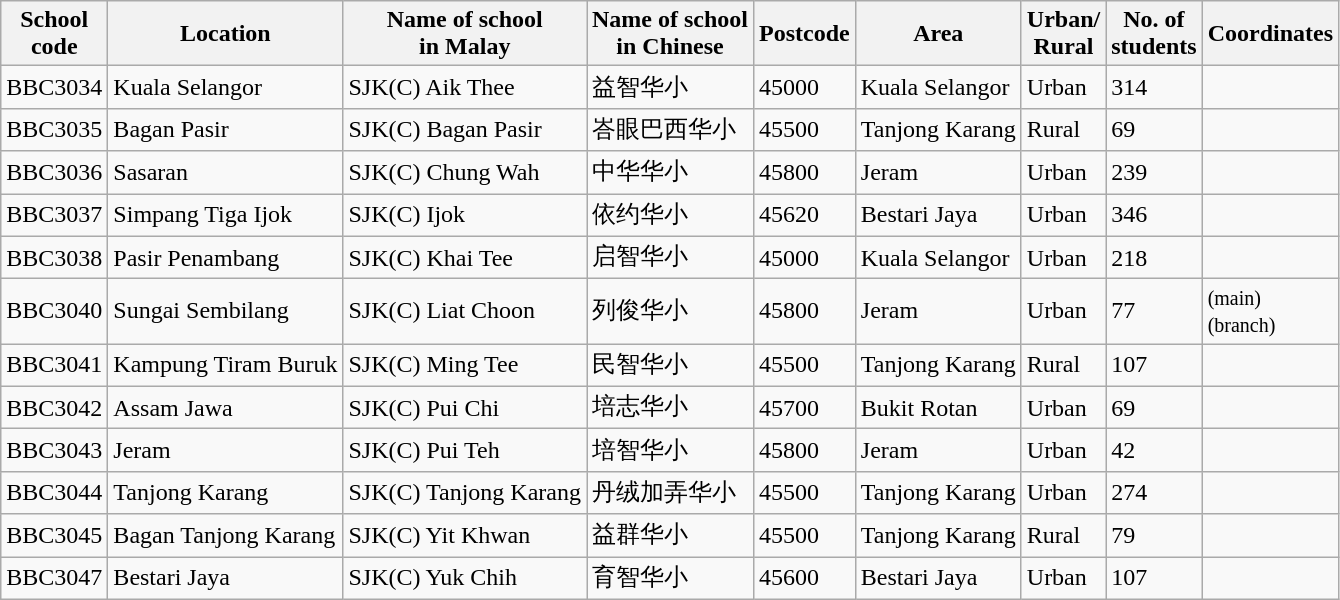<table class="wikitable sortable">
<tr>
<th>School<br>code</th>
<th>Location</th>
<th>Name of school<br>in Malay</th>
<th>Name of school<br>in Chinese</th>
<th>Postcode</th>
<th>Area</th>
<th>Urban/<br>Rural</th>
<th>No. of<br>students</th>
<th>Coordinates</th>
</tr>
<tr>
<td>BBC3034</td>
<td>Kuala Selangor</td>
<td>SJK(C) Aik Thee</td>
<td>益智华小</td>
<td>45000</td>
<td>Kuala Selangor</td>
<td>Urban</td>
<td>314</td>
<td></td>
</tr>
<tr>
<td>BBC3035</td>
<td>Bagan Pasir</td>
<td>SJK(C) Bagan Pasir</td>
<td>峇眼巴西华小</td>
<td>45500</td>
<td>Tanjong Karang</td>
<td>Rural</td>
<td>69</td>
<td></td>
</tr>
<tr>
<td>BBC3036</td>
<td>Sasaran</td>
<td>SJK(C) Chung Wah</td>
<td>中华华小</td>
<td>45800</td>
<td>Jeram</td>
<td>Urban</td>
<td>239</td>
<td></td>
</tr>
<tr>
<td>BBC3037</td>
<td>Simpang Tiga Ijok</td>
<td>SJK(C) Ijok</td>
<td>依约华小</td>
<td>45620</td>
<td>Bestari Jaya</td>
<td>Urban</td>
<td>346</td>
<td></td>
</tr>
<tr>
<td>BBC3038</td>
<td>Pasir Penambang</td>
<td>SJK(C) Khai Tee</td>
<td>启智华小</td>
<td>45000</td>
<td>Kuala Selangor</td>
<td>Urban</td>
<td>218</td>
<td></td>
</tr>
<tr>
<td>BBC3040</td>
<td>Sungai Sembilang</td>
<td>SJK(C) Liat Choon</td>
<td>列俊华小</td>
<td>45800</td>
<td>Jeram</td>
<td>Urban</td>
<td>77</td>
<td> <small>(main)</small><br> <small>(branch)</small></td>
</tr>
<tr>
<td>BBC3041</td>
<td>Kampung Tiram Buruk</td>
<td>SJK(C) Ming Tee</td>
<td>民智华小</td>
<td>45500</td>
<td>Tanjong Karang</td>
<td>Rural</td>
<td>107</td>
<td></td>
</tr>
<tr>
<td>BBC3042</td>
<td>Assam Jawa</td>
<td>SJK(C) Pui Chi</td>
<td>培志华小</td>
<td>45700</td>
<td>Bukit Rotan</td>
<td>Urban</td>
<td>69</td>
<td></td>
</tr>
<tr>
<td>BBC3043</td>
<td>Jeram</td>
<td>SJK(C) Pui Teh</td>
<td>培智华小</td>
<td>45800</td>
<td>Jeram</td>
<td>Urban</td>
<td>42</td>
<td></td>
</tr>
<tr>
<td>BBC3044</td>
<td>Tanjong Karang</td>
<td>SJK(C) Tanjong Karang</td>
<td>丹绒加弄华小</td>
<td>45500</td>
<td>Tanjong Karang</td>
<td>Urban</td>
<td>274</td>
<td></td>
</tr>
<tr>
<td>BBC3045</td>
<td>Bagan Tanjong Karang</td>
<td>SJK(C) Yit Khwan</td>
<td>益群华小</td>
<td>45500</td>
<td>Tanjong Karang</td>
<td>Rural</td>
<td>79</td>
<td></td>
</tr>
<tr>
<td>BBC3047</td>
<td>Bestari Jaya</td>
<td>SJK(C) Yuk Chih</td>
<td>育智华小</td>
<td>45600</td>
<td>Bestari Jaya</td>
<td>Urban</td>
<td>107</td>
<td></td>
</tr>
</table>
